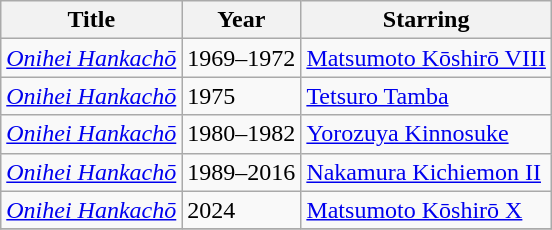<table class="wikitable ">
<tr>
<th>Title</th>
<th>Year</th>
<th>Starring</th>
</tr>
<tr>
<td><em><a href='#'>Onihei Hankachō</a></em></td>
<td>1969–1972</td>
<td><a href='#'>Matsumoto Kōshirō VIII</a></td>
</tr>
<tr>
<td><em><a href='#'>Onihei Hankachō</a></em></td>
<td>1975</td>
<td><a href='#'>Tetsuro Tamba</a></td>
</tr>
<tr>
<td><em><a href='#'>Onihei Hankachō</a></em></td>
<td>1980–1982</td>
<td><a href='#'>Yorozuya Kinnosuke</a></td>
</tr>
<tr>
<td><em><a href='#'>Onihei Hankachō</a></em></td>
<td>1989–2016</td>
<td><a href='#'>Nakamura Kichiemon II</a></td>
</tr>
<tr>
<td><em><a href='#'>Onihei Hankachō</a></em></td>
<td>2024</td>
<td><a href='#'>Matsumoto Kōshirō X</a></td>
</tr>
<tr>
</tr>
</table>
